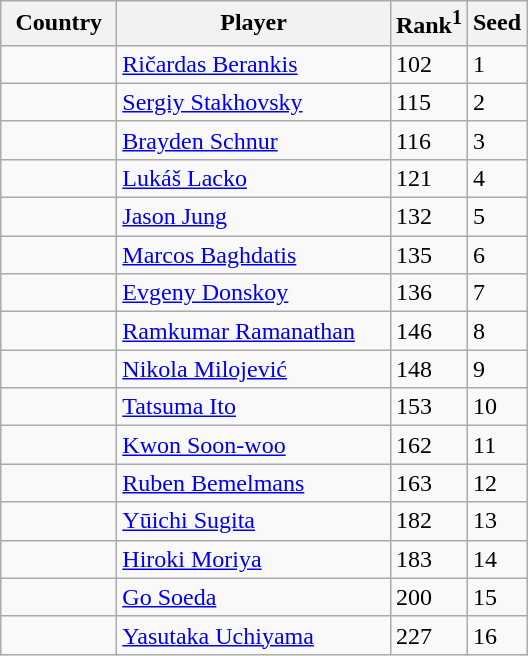<table class="sortable wikitable">
<tr>
<th width="70">Country</th>
<th width="175">Player</th>
<th>Rank<sup>1</sup></th>
<th>Seed</th>
</tr>
<tr>
<td></td>
<td><a href='#'>Ričardas Berankis</a></td>
<td>102</td>
<td>1</td>
</tr>
<tr>
<td></td>
<td><a href='#'>Sergiy Stakhovsky</a></td>
<td>115</td>
<td>2</td>
</tr>
<tr>
<td></td>
<td><a href='#'>Brayden Schnur</a></td>
<td>116</td>
<td>3</td>
</tr>
<tr>
<td></td>
<td><a href='#'>Lukáš Lacko</a></td>
<td>121</td>
<td>4</td>
</tr>
<tr>
<td></td>
<td><a href='#'>Jason Jung</a></td>
<td>132</td>
<td>5</td>
</tr>
<tr>
<td></td>
<td><a href='#'>Marcos Baghdatis</a></td>
<td>135</td>
<td>6</td>
</tr>
<tr>
<td></td>
<td><a href='#'>Evgeny Donskoy</a></td>
<td>136</td>
<td>7</td>
</tr>
<tr>
<td></td>
<td><a href='#'>Ramkumar Ramanathan</a></td>
<td>146</td>
<td>8</td>
</tr>
<tr>
<td></td>
<td><a href='#'>Nikola Milojević</a></td>
<td>148</td>
<td>9</td>
</tr>
<tr>
<td></td>
<td><a href='#'>Tatsuma Ito</a></td>
<td>153</td>
<td>10</td>
</tr>
<tr>
<td></td>
<td><a href='#'>Kwon Soon-woo</a></td>
<td>162</td>
<td>11</td>
</tr>
<tr>
<td></td>
<td><a href='#'>Ruben Bemelmans</a></td>
<td>163</td>
<td>12</td>
</tr>
<tr>
<td></td>
<td><a href='#'>Yūichi Sugita</a></td>
<td>182</td>
<td>13</td>
</tr>
<tr>
<td></td>
<td><a href='#'>Hiroki Moriya</a></td>
<td>183</td>
<td>14</td>
</tr>
<tr>
<td></td>
<td><a href='#'>Go Soeda</a></td>
<td>200</td>
<td>15</td>
</tr>
<tr>
<td></td>
<td><a href='#'>Yasutaka Uchiyama</a></td>
<td>227</td>
<td>16</td>
</tr>
</table>
